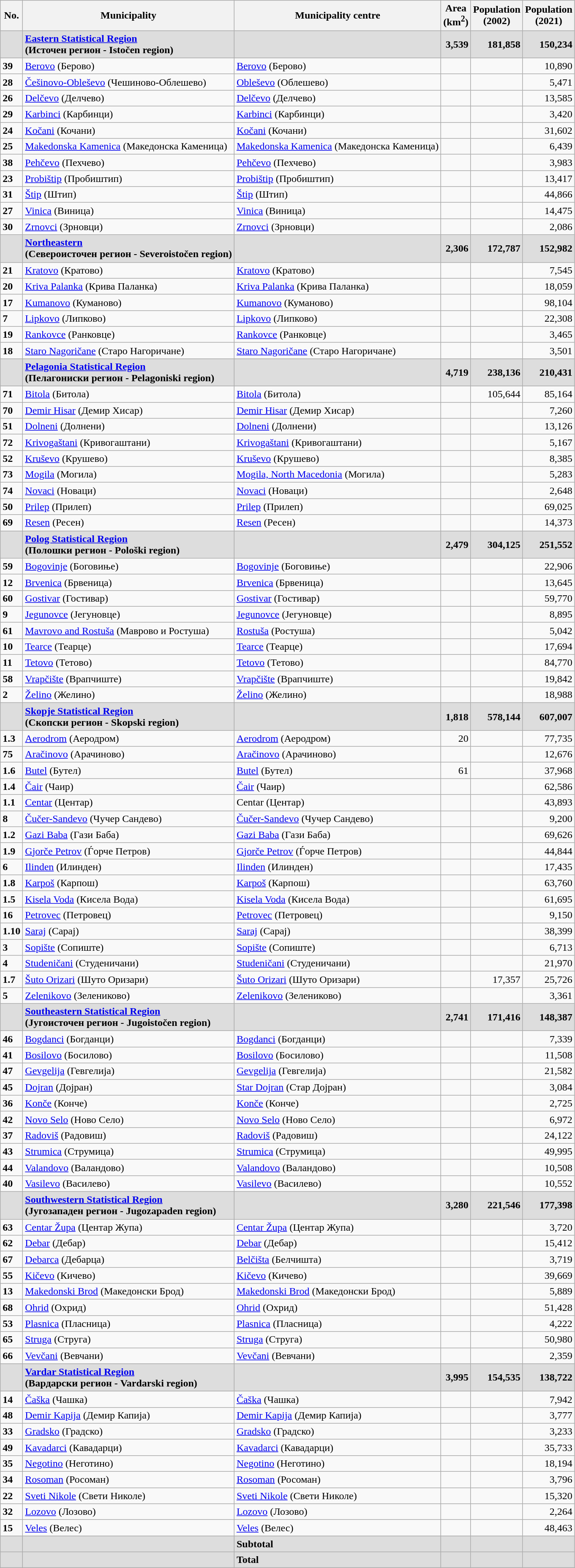<table class="wikitable sortable">
<tr>
<th>No.</th>
<th>Municipality</th>
<th>Municipality centre</th>
<th>Area<br>(km<sup>2</sup>)</th>
<th>Population<br>(2002)</th>
<th>Population<br>(2021)</th>
</tr>
<tr style="background:#dddddd;">
<td></td>
<td><strong><a href='#'>Eastern Statistical Region</a><br>(Источен регион - Istočen region)</strong></td>
<td></td>
<td style="text-align: right;"><strong>3,539</strong></td>
<td style="text-align: right;"><strong>181,858</strong></td>
<td style="text-align: right;"><strong>150,234</strong></td>
</tr>
<tr>
<td><strong>39</strong></td>
<td><a href='#'>Berovo</a> (Берово)</td>
<td><a href='#'>Berovo</a> (Берово)</td>
<td style="text-align: right;"></td>
<td style="text-align: right;"></td>
<td style="text-align: right;">10,890</td>
</tr>
<tr>
<td><strong>28</strong></td>
<td><a href='#'>Češinovo-Obleševo</a> (Чешиново-Облешево)</td>
<td><a href='#'>Obleševo</a> (Облешево)</td>
<td style="text-align: right;"></td>
<td style="text-align: right;"></td>
<td style="text-align: right;">5,471</td>
</tr>
<tr>
<td><strong>26</strong></td>
<td><a href='#'>Delčevo</a> (Делчево)</td>
<td><a href='#'>Delčevo</a> (Делчево)</td>
<td style="text-align: right;"></td>
<td style="text-align: right;"></td>
<td style="text-align: right;">13,585</td>
</tr>
<tr>
<td><strong>29</strong></td>
<td><a href='#'>Karbinci</a> (Карбинци)</td>
<td><a href='#'>Karbinci</a> (Карбинци)</td>
<td style="text-align: right;"></td>
<td style="text-align: right;"></td>
<td style="text-align: right;">3,420</td>
</tr>
<tr>
<td><strong>24</strong></td>
<td><a href='#'>Kočani</a> (Кочани)</td>
<td><a href='#'>Kočani</a> (Кочани)</td>
<td style="text-align: right;"></td>
<td style="text-align: right;"></td>
<td style="text-align: right;">31,602</td>
</tr>
<tr>
<td><strong>25</strong></td>
<td><a href='#'>Makedonska Kamenica</a> (Македонска Каменица)</td>
<td><a href='#'>Makedonska Kamenica</a> (Македонска Каменица)</td>
<td style="text-align: right;"></td>
<td style="text-align: right;"></td>
<td style="text-align: right;">6,439</td>
</tr>
<tr>
<td><strong>38</strong></td>
<td><a href='#'>Pehčevo</a> (Пехчево)</td>
<td><a href='#'>Pehčevo</a> (Пехчево)</td>
<td style="text-align: right;"></td>
<td style="text-align: right;"></td>
<td style="text-align: right;">3,983</td>
</tr>
<tr>
<td><strong>23</strong></td>
<td><a href='#'>Probištip</a> (Пробиштип)</td>
<td><a href='#'>Probištip</a> (Пробиштип)</td>
<td style="text-align: right;"></td>
<td style="text-align: right;"></td>
<td style="text-align: right;">13,417</td>
</tr>
<tr>
<td><strong>31</strong></td>
<td><a href='#'>Štip</a> (Штип)</td>
<td><a href='#'>Štip</a> (Штип)</td>
<td style="text-align: right;"></td>
<td style="text-align: right;"></td>
<td style="text-align: right;">44,866</td>
</tr>
<tr>
<td><strong>27</strong></td>
<td><a href='#'>Vinica</a> (Виница)</td>
<td><a href='#'>Vinica</a> (Виница)</td>
<td style="text-align: right;"></td>
<td style="text-align: right;"></td>
<td style="text-align: right;">14,475</td>
</tr>
<tr>
<td><strong>30</strong></td>
<td><a href='#'>Zrnovci</a> (Зрновци)</td>
<td><a href='#'>Zrnovci</a> (Зрновци)</td>
<td style="text-align: right;"></td>
<td style="text-align: right;"></td>
<td style="text-align: right;">2,086</td>
</tr>
<tr style="background:#dddddd;">
<td></td>
<td><strong><a href='#'>Northeastern</a><br>(Североисточен регион - Severoistočen region)</strong></td>
<td></td>
<td style="text-align: right;"><strong>2,306</strong></td>
<td style="text-align: right;"><strong>172,787</strong></td>
<td style="text-align: right;"><strong>152,982</strong></td>
</tr>
<tr>
<td><strong>21</strong></td>
<td><a href='#'>Kratovo</a> (Кратово)</td>
<td><a href='#'>Kratovo</a> (Кратово)</td>
<td style="text-align: right;"></td>
<td style="text-align: right;"></td>
<td style="text-align: right;">7,545</td>
</tr>
<tr>
<td><strong>20</strong></td>
<td><a href='#'>Kriva Palanka</a> (Крива Паланка)</td>
<td><a href='#'>Kriva Palanka</a> (Крива Паланка)</td>
<td style="text-align: right;"></td>
<td style="text-align: right;"></td>
<td style="text-align: right;">18,059</td>
</tr>
<tr>
<td><strong>17</strong></td>
<td><a href='#'>Kumanovo</a> (Куманово)</td>
<td><a href='#'>Kumanovo</a> (Куманово)</td>
<td style="text-align: right;"></td>
<td style="text-align: right;"></td>
<td style="text-align: right;">98,104</td>
</tr>
<tr>
<td><strong>7</strong></td>
<td><a href='#'>Lipkovo</a> (Липково)</td>
<td><a href='#'>Lipkovo</a> (Липково)</td>
<td style="text-align: right;"></td>
<td style="text-align: right;"></td>
<td style="text-align: right;">22,308</td>
</tr>
<tr>
<td><strong>19</strong></td>
<td><a href='#'>Rankovce</a> (Ранковце)</td>
<td><a href='#'>Rankovce</a> (Ранковце)</td>
<td style="text-align: right;"></td>
<td style="text-align: right;"></td>
<td style="text-align: right;">3,465</td>
</tr>
<tr>
<td><strong>18</strong></td>
<td><a href='#'>Staro Nagoričane</a> (Старо Нагоричане)</td>
<td><a href='#'>Staro Nagoričane</a> (Старо Нагоричане)</td>
<td style="text-align: right;"></td>
<td style="text-align: right;"></td>
<td style="text-align: right;">3,501</td>
</tr>
<tr style="background:#dddddd;">
<td></td>
<td><strong><a href='#'>Pelagonia Statistical Region</a><br>(Пелагониски регион - Pelagoniski region)</strong></td>
<td></td>
<td style="text-align: right;"><strong>4,719</strong></td>
<td style="text-align: right;"><strong>238,136</strong></td>
<td style="text-align: right;"><strong>210,431</strong></td>
</tr>
<tr>
<td><strong>71</strong></td>
<td><a href='#'>Bitola</a> (Битола)</td>
<td><a href='#'>Bitola</a> (Битола)</td>
<td style="text-align: right;"></td>
<td style="text-align: right;">105,644</td>
<td style="text-align: right;">85,164</td>
</tr>
<tr>
<td><strong>70</strong></td>
<td><a href='#'>Demir Hisar</a> (Демир Хисар)</td>
<td><a href='#'>Demir Hisar</a> (Демир Хисар)</td>
<td style="text-align: right;"></td>
<td style="text-align: right;"></td>
<td style="text-align: right;">7,260</td>
</tr>
<tr>
<td><strong>51</strong></td>
<td><a href='#'>Dolneni</a> (Долнени)</td>
<td><a href='#'>Dolneni</a> (Долнени)</td>
<td style="text-align: right;"></td>
<td style="text-align: right;"></td>
<td style="text-align: right;">13,126</td>
</tr>
<tr>
<td><strong>72</strong></td>
<td><a href='#'>Krivogaštani</a> (Кривогаштани)</td>
<td><a href='#'>Krivogaštani</a> (Кривогаштани)</td>
<td style="text-align: right;"></td>
<td style="text-align: right;"></td>
<td style="text-align: right;">5,167</td>
</tr>
<tr>
<td><strong>52</strong></td>
<td><a href='#'>Kruševo</a> (Крушево)</td>
<td><a href='#'>Kruševo</a> (Крушево)</td>
<td style="text-align: right;"></td>
<td style="text-align: right;"></td>
<td style="text-align: right;">8,385</td>
</tr>
<tr>
<td><strong>73</strong></td>
<td><a href='#'>Mogila</a> (Могила)</td>
<td><a href='#'>Mogila, North Macedonia</a> (Могила)</td>
<td style="text-align: right;"></td>
<td style="text-align: right;"></td>
<td style="text-align: right;">5,283</td>
</tr>
<tr>
<td><strong>74</strong></td>
<td><a href='#'>Novaci</a> (Новаци)</td>
<td><a href='#'>Novaci</a> (Новаци)</td>
<td style="text-align: right;"></td>
<td style="text-align: right;"></td>
<td style="text-align: right;">2,648</td>
</tr>
<tr>
<td><strong>50</strong></td>
<td><a href='#'>Prilep</a> (Прилеп)</td>
<td><a href='#'>Prilep</a> (Прилеп)</td>
<td style="text-align: right;"></td>
<td style="text-align: right;"></td>
<td style="text-align: right;">69,025</td>
</tr>
<tr>
<td><strong>69</strong></td>
<td><a href='#'>Resen</a> (Ресен)</td>
<td><a href='#'>Resen</a> (Ресен)</td>
<td style="text-align: right;"></td>
<td style="text-align: right;"></td>
<td style="text-align: right;">14,373</td>
</tr>
<tr style="background:#dddddd;">
<td></td>
<td><strong><a href='#'>Polog Statistical Region</a><br>(Полошки регион - Pološki region)</strong></td>
<td></td>
<td style="text-align: right;"><strong>2,479</strong></td>
<td style="text-align: right;"><strong>304,125</strong></td>
<td style="text-align: right;"><strong>251,552</strong></td>
</tr>
<tr>
<td><strong>59</strong></td>
<td><a href='#'>Bogovinje</a> (Боговиње)</td>
<td><a href='#'>Bogovinje</a> (Боговиње)</td>
<td style="text-align: right;"></td>
<td style="text-align: right;"></td>
<td style="text-align: right;">22,906</td>
</tr>
<tr>
<td><strong>12</strong></td>
<td><a href='#'>Brvenica</a> (Брвеница)</td>
<td><a href='#'>Brvenica</a> (Брвеница)</td>
<td style="text-align: right;"></td>
<td style="text-align: right;"></td>
<td style="text-align: right;">13,645</td>
</tr>
<tr>
<td><strong>60</strong></td>
<td><a href='#'>Gostivar</a> (Гостивар)</td>
<td><a href='#'>Gostivar</a> (Гостивар)</td>
<td style="text-align: right;"></td>
<td style="text-align: right;"></td>
<td style="text-align: right;">59,770</td>
</tr>
<tr>
<td><strong>9</strong></td>
<td><a href='#'>Jegunovce</a> (Јегуновце)</td>
<td><a href='#'>Jegunovce</a> (Јегуновце)</td>
<td style="text-align: right;"></td>
<td style="text-align: right;"></td>
<td style="text-align: right;">8,895</td>
</tr>
<tr>
<td><strong>61</strong></td>
<td><a href='#'>Mavrovo and Rostuša</a> (Маврово и Ростуша)</td>
<td><a href='#'>Rostuša</a> (Ростуша)</td>
<td style="text-align: right;"></td>
<td style="text-align: right;"></td>
<td style="text-align: right;">5,042</td>
</tr>
<tr>
<td><strong>10</strong></td>
<td><a href='#'>Tearce</a> (Теарце)</td>
<td><a href='#'>Tearce</a> (Теарце)</td>
<td style="text-align: right;"></td>
<td style="text-align: right;"></td>
<td style="text-align: right;">17,694</td>
</tr>
<tr>
<td><strong>11</strong></td>
<td><a href='#'>Tetovo</a> (Тетово)</td>
<td><a href='#'>Tetovo</a> (Тетово)</td>
<td style="text-align: right;"></td>
<td style="text-align: right;"></td>
<td style="text-align: right;">84,770</td>
</tr>
<tr>
<td><strong>58</strong></td>
<td><a href='#'>Vrapčište</a> (Врапчиште)</td>
<td><a href='#'>Vrapčište</a> (Врапчиште)</td>
<td style="text-align: right;"></td>
<td style="text-align: right;"></td>
<td style="text-align: right;">19,842</td>
</tr>
<tr>
<td><strong>2</strong></td>
<td><a href='#'>Želino</a> (Желино)</td>
<td><a href='#'>Želino</a> (Желино)</td>
<td style="text-align: right;"></td>
<td style="text-align: right;"></td>
<td style="text-align: right;">18,988</td>
</tr>
<tr style="background:#dddddd;">
<td></td>
<td><strong><a href='#'>Skopje Statistical Region</a><br>(Скопски регион - Skopski region)</strong></td>
<td></td>
<td style="text-align: right;"><strong>1,818</strong></td>
<td style="text-align: right;"><strong>578,144</strong></td>
<td style="text-align: right;"><strong>607,007</strong></td>
</tr>
<tr>
<td><strong>1.3</strong></td>
<td><a href='#'>Aerodrom</a> (Аеродром)</td>
<td><a href='#'>Aerodrom</a> (Аеродром)</td>
<td style="text-align: right;">20</td>
<td style="text-align: right;"></td>
<td style="text-align: right;">77,735</td>
</tr>
<tr>
<td><strong>75</strong></td>
<td><a href='#'>Aračinovo</a> (Арачиново)</td>
<td><a href='#'>Aračinovo</a> (Арачиново)</td>
<td style="text-align: right;"></td>
<td style="text-align: right;"></td>
<td style="text-align: right;">12,676</td>
</tr>
<tr>
<td><strong>1.6</strong></td>
<td><a href='#'>Butel</a> (Бутел)</td>
<td><a href='#'>Butel</a> (Бутел)</td>
<td style="text-align: right;">61</td>
<td style="text-align: right;"></td>
<td style="text-align: right;">37,968</td>
</tr>
<tr>
<td><strong>1.4</strong></td>
<td><a href='#'>Čair</a> (Чаир)</td>
<td><a href='#'>Čair</a> (Чаир)</td>
<td style="text-align: right;"></td>
<td style="text-align: right;"></td>
<td style="text-align: right;">62,586</td>
</tr>
<tr>
<td><strong>1.1</strong></td>
<td><a href='#'>Centar</a> (Центар)</td>
<td>Centar (Центар)</td>
<td style="text-align: right;"></td>
<td style="text-align: right;"></td>
<td style="text-align: right;">43,893</td>
</tr>
<tr>
<td><strong>8</strong></td>
<td><a href='#'>Čučer-Sandevo</a> (Чучер Сандево)</td>
<td><a href='#'>Čučer-Sandevo</a> (Чучер Сандево)</td>
<td style="text-align: right;"></td>
<td style="text-align: right;"></td>
<td style="text-align: right;">9,200</td>
</tr>
<tr>
<td><strong>1.2</strong></td>
<td><a href='#'>Gazi Baba</a> (Гази Баба)</td>
<td><a href='#'>Gazi Baba</a> (Гази Баба)</td>
<td style="text-align: right;"></td>
<td style="text-align: right;"></td>
<td style="text-align: right;">69,626</td>
</tr>
<tr>
<td><strong>1.9</strong></td>
<td><a href='#'>Gjorče Petrov</a> (Ѓорче Петров)</td>
<td><a href='#'>Gjorče Petrov</a> (Ѓорче Петров)</td>
<td style="text-align: right;"></td>
<td style="text-align: right;"></td>
<td style="text-align: right;">44,844</td>
</tr>
<tr>
<td><strong>6</strong></td>
<td><a href='#'>Ilinden</a> (Илинден)</td>
<td><a href='#'>Ilinden</a> (Илинден)</td>
<td style="text-align: right;"></td>
<td style="text-align: right;"></td>
<td style="text-align: right;">17,435</td>
</tr>
<tr>
<td><strong>1.8</strong></td>
<td><a href='#'>Karpoš</a> (Карпош)</td>
<td><a href='#'>Karpoš</a> (Карпош)</td>
<td style="text-align: right;"></td>
<td style="text-align: right;"></td>
<td style="text-align: right;">63,760</td>
</tr>
<tr>
<td><strong>1.5</strong></td>
<td><a href='#'>Kisela Voda</a> (Кисела Вода)</td>
<td><a href='#'>Kisela Voda</a> (Кисела Вода)</td>
<td style="text-align: right;"></td>
<td style="text-align: right;"></td>
<td style="text-align: right;">61,695</td>
</tr>
<tr>
<td><strong>16</strong></td>
<td><a href='#'>Petrovec</a> (Петровец)</td>
<td><a href='#'>Petrovec</a> (Петровец)</td>
<td style="text-align: right;"></td>
<td style="text-align: right;"></td>
<td style="text-align: right;">9,150</td>
</tr>
<tr>
<td><strong>1.10</strong></td>
<td><a href='#'>Saraj</a> (Сарај)</td>
<td><a href='#'>Saraj</a> (Сарај)</td>
<td style="text-align: right;"></td>
<td style="text-align: right;"></td>
<td style="text-align: right;">38,399</td>
</tr>
<tr>
<td><strong>3</strong></td>
<td><a href='#'>Sopište</a> (Сопиште)</td>
<td><a href='#'>Sopište</a> (Сопиште)</td>
<td style="text-align: right;"></td>
<td style="text-align: right;"></td>
<td style="text-align: right;">6,713</td>
</tr>
<tr>
<td><strong>4</strong></td>
<td><a href='#'>Studeničani</a> (Студеничани)</td>
<td><a href='#'>Studeničani</a> (Студеничани)</td>
<td style="text-align: right;"></td>
<td style="text-align: right;"></td>
<td style="text-align: right;">21,970</td>
</tr>
<tr>
<td><strong>1.7</strong></td>
<td><a href='#'>Šuto Orizari</a> (Шуто Оризари)</td>
<td><a href='#'>Šuto Orizari</a> (Шуто Оризари)</td>
<td style="text-align: right;"></td>
<td style="text-align: right;">17,357</td>
<td style="text-align: right;">25,726</td>
</tr>
<tr>
<td><strong>5</strong></td>
<td><a href='#'>Zelenikovo</a> (Зелениково)</td>
<td><a href='#'>Zelenikovo</a> (Зелениково)</td>
<td style="text-align: right;"></td>
<td style="text-align: right;"></td>
<td style="text-align: right;">3,361</td>
</tr>
<tr style="background:#dddddd;">
<td></td>
<td><strong><a href='#'>Southeastern Statistical Region</a><br>(Југоисточен регион - Jugoistočen region)</strong></td>
<td></td>
<td style="text-align: right;"><strong>2,741</strong></td>
<td style="text-align: right;"><strong>171,416</strong></td>
<td style="text-align: right;"><strong>148,387</strong></td>
</tr>
<tr>
<td><strong>46</strong></td>
<td><a href='#'>Bogdanci</a> (Богданци)</td>
<td><a href='#'>Bogdanci</a> (Богданци)</td>
<td style="text-align: right;"></td>
<td style="text-align: right;"></td>
<td style="text-align: right;">7,339</td>
</tr>
<tr>
<td><strong>41</strong></td>
<td><a href='#'>Bosilovo</a> (Босилово)</td>
<td><a href='#'>Bosilovo</a> (Босилово)</td>
<td style="text-align: right;"></td>
<td style="text-align: right;"></td>
<td style="text-align: right;">11,508</td>
</tr>
<tr>
<td><strong>47</strong></td>
<td><a href='#'>Gevgelija</a> (Гевгелија)</td>
<td><a href='#'>Gevgelija</a> (Гевгелија)</td>
<td style="text-align: right;"></td>
<td style="text-align: right;"></td>
<td style="text-align: right;">21,582</td>
</tr>
<tr>
<td><strong>45</strong></td>
<td><a href='#'>Dojran</a> (Дојран)</td>
<td><a href='#'>Star Dojran</a> (Стар Дојран)</td>
<td style="text-align: right;"></td>
<td style="text-align: right;"></td>
<td style="text-align: right;">3,084</td>
</tr>
<tr>
<td><strong>36</strong></td>
<td><a href='#'>Konče</a> (Конче)</td>
<td><a href='#'>Konče</a> (Конче)</td>
<td style="text-align: right;"></td>
<td style="text-align: right;"></td>
<td style="text-align: right;">2,725</td>
</tr>
<tr>
<td><strong>42</strong></td>
<td><a href='#'>Novo Selo</a> (Ново Село)</td>
<td><a href='#'>Novo Selo</a> (Ново Село)</td>
<td style="text-align: right;"></td>
<td style="text-align: right;"></td>
<td style="text-align: right;">6,972</td>
</tr>
<tr>
<td><strong>37</strong></td>
<td><a href='#'>Radoviš</a> (Радовиш)</td>
<td><a href='#'>Radoviš</a> (Радовиш)</td>
<td style="text-align: right;"></td>
<td style="text-align: right;"></td>
<td style="text-align: right;">24,122</td>
</tr>
<tr>
<td><strong>43</strong></td>
<td><a href='#'>Strumica</a> (Струмица)</td>
<td><a href='#'>Strumica</a> (Струмица)</td>
<td style="text-align: right;"></td>
<td style="text-align: right;"></td>
<td style="text-align: right;">49,995</td>
</tr>
<tr>
<td><strong>44</strong></td>
<td><a href='#'>Valandovo</a> (Валандово)</td>
<td><a href='#'>Valandovo</a> (Валандово)</td>
<td style="text-align: right;"></td>
<td style="text-align: right;"></td>
<td style="text-align: right;">10,508</td>
</tr>
<tr>
<td><strong>40</strong></td>
<td><a href='#'>Vasilevo</a> (Василево)</td>
<td><a href='#'>Vasilevo</a> (Василево)</td>
<td style="text-align: right;"></td>
<td style="text-align: right;"></td>
<td style="text-align: right;">10,552</td>
</tr>
<tr style="background:#dddddd;">
<td></td>
<td><strong><a href='#'>Southwestern Statistical Region</a><br>(Југозападен регион - Jugozapaden region)</strong></td>
<td></td>
<td style="text-align: right;"><strong>3,280</strong></td>
<td style="text-align: right;"><strong>221,546</strong></td>
<td style="text-align: right;"><strong>177,398</strong></td>
</tr>
<tr>
<td><strong>63</strong></td>
<td><a href='#'>Centar Župa</a> (Центар Жупа)</td>
<td><a href='#'>Centar Župa</a> (Центар Жупа)</td>
<td style="text-align: right;"></td>
<td style="text-align: right;"></td>
<td style="text-align: right;">3,720</td>
</tr>
<tr>
<td><strong>62</strong></td>
<td><a href='#'>Debar</a> (Дебар)</td>
<td><a href='#'>Debar</a> (Дебар)</td>
<td style="text-align: right;"></td>
<td style="text-align: right;"></td>
<td style="text-align: right;">15,412</td>
</tr>
<tr>
<td><strong>67</strong></td>
<td><a href='#'>Debarca</a> (Дебарца)</td>
<td><a href='#'>Belčišta</a> (Белчишта)</td>
<td style="text-align: right;"></td>
<td style="text-align: right;"></td>
<td style="text-align: right;">3,719</td>
</tr>
<tr>
<td><strong>55</strong></td>
<td><a href='#'>Kičevo</a> (Кичево)</td>
<td><a href='#'>Kičevo</a> (Кичево)</td>
<td style="text-align: right;"></td>
<td style="text-align: right;"></td>
<td style="text-align: right;">39,669</td>
</tr>
<tr>
<td><strong>13</strong></td>
<td><a href='#'>Makedonski Brod</a> (Македонски Брод)</td>
<td><a href='#'>Makedonski Brod</a> (Македонски Брод)</td>
<td style="text-align: right;"></td>
<td style="text-align: right;"></td>
<td style="text-align: right;">5,889</td>
</tr>
<tr>
<td><strong>68</strong></td>
<td><a href='#'>Ohrid</a> (Охрид)</td>
<td><a href='#'>Ohrid</a> (Охрид)</td>
<td style="text-align: right;"></td>
<td style="text-align: right;"></td>
<td style="text-align: right;">51,428</td>
</tr>
<tr>
<td><strong>53</strong></td>
<td><a href='#'>Plasnica</a> (Пласница)</td>
<td><a href='#'>Plasnica</a> (Пласница)</td>
<td style="text-align: right;"></td>
<td style="text-align: right;"></td>
<td style="text-align: right;">4,222</td>
</tr>
<tr>
<td><strong>65</strong></td>
<td><a href='#'>Struga</a> (Струга)</td>
<td><a href='#'>Struga</a> (Струга)</td>
<td style="text-align: right;"></td>
<td style="text-align: right;"></td>
<td style="text-align: right;">50,980</td>
</tr>
<tr>
<td><strong>66</strong></td>
<td><a href='#'>Vevčani</a> (Вевчани)</td>
<td><a href='#'>Vevčani</a> (Вевчани)</td>
<td style="text-align: right;"></td>
<td style="text-align: right;"></td>
<td style="text-align: right;">2,359</td>
</tr>
<tr style="background:#dddddd;">
<td></td>
<td><strong><a href='#'>Vardar Statistical Region</a><br>(Вардарски регион - Vardarski region)</strong></td>
<td></td>
<td style="text-align: right;"><strong>3,995</strong></td>
<td style="text-align: right;"><strong>154,535</strong></td>
<td style="text-align: right;"><strong>138,722</strong></td>
</tr>
<tr>
<td><strong>14</strong></td>
<td><a href='#'>Čaška</a> (Чашка)</td>
<td><a href='#'>Čaška</a> (Чашка)</td>
<td style="text-align: right;"></td>
<td style="text-align: right;"></td>
<td style="text-align: right;">7,942</td>
</tr>
<tr>
<td><strong>48</strong></td>
<td><a href='#'>Demir Kapija</a> (Демир Капија)</td>
<td><a href='#'>Demir Kapija</a> (Демир Капија)</td>
<td style="text-align: right;"></td>
<td style="text-align: right;"></td>
<td style="text-align: right;">3,777</td>
</tr>
<tr>
<td><strong>33</strong></td>
<td><a href='#'>Gradsko</a> (Градско)</td>
<td><a href='#'>Gradsko</a> (Градско)</td>
<td style="text-align: right;"></td>
<td style="text-align: right;"></td>
<td style="text-align: right;">3,233</td>
</tr>
<tr>
<td><strong>49</strong></td>
<td><a href='#'>Kavadarci</a> (Кавадарци)</td>
<td><a href='#'>Kavadarci</a> (Кавадарци)</td>
<td style="text-align: right;"></td>
<td style="text-align: right;"></td>
<td style="text-align: right;">35,733</td>
</tr>
<tr>
<td><strong>35</strong></td>
<td><a href='#'>Negotino</a> (Неготино)</td>
<td><a href='#'>Negotino</a> (Неготино)</td>
<td style="text-align: right;"></td>
<td style="text-align: right;"></td>
<td style="text-align: right;">18,194</td>
</tr>
<tr>
<td><strong>34</strong></td>
<td><a href='#'>Rosoman</a> (Росоман)</td>
<td><a href='#'>Rosoman</a> (Росоман)</td>
<td style="text-align: right;"></td>
<td style="text-align: right;"></td>
<td style="text-align: right;">3,796</td>
</tr>
<tr>
<td><strong>22</strong></td>
<td><a href='#'>Sveti Nikole</a> (Свети Николе)</td>
<td><a href='#'>Sveti Nikole</a> (Свети Николе)</td>
<td style="text-align: right;"></td>
<td style="text-align: right;"></td>
<td style="text-align: right;">15,320</td>
</tr>
<tr>
<td><strong>32</strong></td>
<td><a href='#'>Lozovo</a> (Лозово)</td>
<td><a href='#'>Lozovo</a> (Лозово)</td>
<td style="text-align: right;"></td>
<td style="text-align: right;"></td>
<td style="text-align: right;">2,264</td>
</tr>
<tr>
<td><strong>15</strong></td>
<td><a href='#'>Veles</a> (Велес)</td>
<td><a href='#'>Veles</a> (Велес)</td>
<td style="text-align: right;"></td>
<td style="text-align: right;"></td>
<td style="text-align: right;">48,463</td>
</tr>
<tr style="background:#dddddd; font-weight:bold;">
<td></td>
<td></td>
<td>Subtotal</td>
<td style="text-align: right;"></td>
<td></td>
<td></td>
</tr>
<tr style="background:#dddddd; font-weight:bold;">
<td></td>
<td></td>
<td>Total </td>
<td style="text-align: right;"></td>
<td style="text-align: right;"></td>
<td style="text-align: right;"></td>
</tr>
</table>
